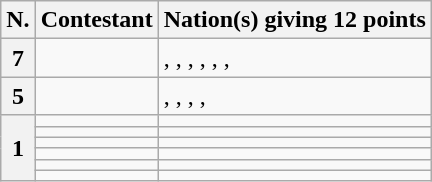<table class="wikitable plainrowheaders">
<tr>
<th scope="col">N.</th>
<th scope="col">Contestant</th>
<th scope="col">Nation(s) giving 12 points</th>
</tr>
<tr>
<th scope="row">7</th>
<td><strong></strong></td>
<td>, , , , , , </td>
</tr>
<tr>
<th scope="row">5</th>
<td></td>
<td>, , , , </td>
</tr>
<tr>
<th scope="row" rowspan="6">1</th>
<td></td>
<td></td>
</tr>
<tr>
<td></td>
<td></td>
</tr>
<tr>
<td></td>
<td></td>
</tr>
<tr>
<td></td>
<td></td>
</tr>
<tr>
<td></td>
<td></td>
</tr>
<tr>
<td></td>
<td></td>
</tr>
</table>
